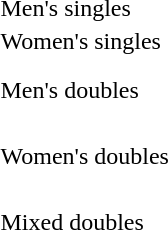<table>
<tr>
<td rowspan=2>Men's singles</td>
<td rowspan=2></td>
<td rowspan=2></td>
<td></td>
</tr>
<tr>
<td></td>
</tr>
<tr>
<td rowspan=2>Women's singles</td>
<td rowspan=2></td>
<td rowspan=2></td>
<td></td>
</tr>
<tr>
<td></td>
</tr>
<tr>
<td rowspan=2>Men's doubles</td>
<td rowspan=2><br></td>
<td rowspan=2><br></td>
<td><br></td>
</tr>
<tr>
<td><br></td>
</tr>
<tr>
<td rowspan=2>Women's doubles</td>
<td rowspan=2><br></td>
<td rowspan=2><br></td>
<td><br></td>
</tr>
<tr>
<td><br></td>
</tr>
<tr>
<td rowspan=2>Mixed doubles</td>
<td rowspan=2><br></td>
<td rowspan=2><br></td>
<td><br></td>
</tr>
<tr>
<td><br></td>
</tr>
</table>
